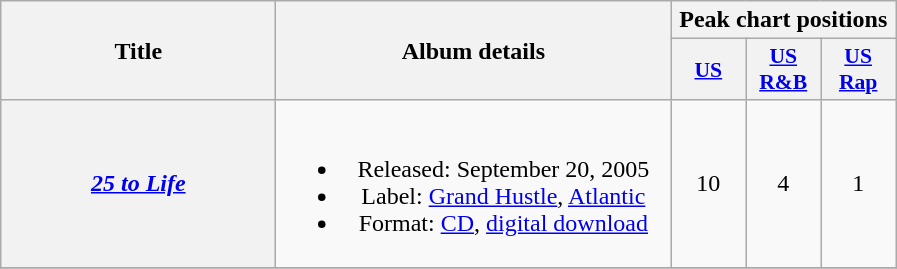<table class="wikitable plainrowheaders" style="text-align:center;">
<tr>
<th scope="col" rowspan="2" style="width:11em;">Title</th>
<th scope="col" rowspan="2" style="width:16em;">Album details</th>
<th scope="col" colspan="3">Peak chart positions</th>
</tr>
<tr>
<th scope="col" style="width:3em;font-size:90%;"><a href='#'>US</a></th>
<th scope="col" style="width:3em;font-size:90%;"><a href='#'>US<br>R&B</a></th>
<th scope="col" style="width:3em;font-size:90%;"><a href='#'>US<br>Rap</a><br></th>
</tr>
<tr>
<th scope="row"><em><a href='#'>25 to Life</a></em></th>
<td><br><ul><li>Released: September 20, 2005</li><li>Label: <a href='#'>Grand Hustle</a>, <a href='#'>Atlantic</a></li><li>Format: <a href='#'>CD</a>, <a href='#'>digital download</a></li></ul></td>
<td>10</td>
<td>4</td>
<td>1</td>
</tr>
<tr>
</tr>
</table>
